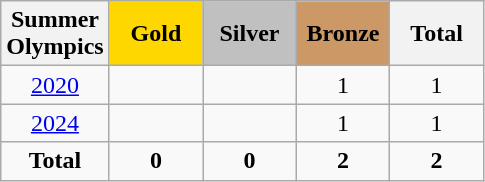<table class="wikitable" style="text-align:center;">
<tr>
<th width="55">Summer Olympics</th>
<th width="55" style="background: gold;">Gold</th>
<th width="55" style="background: silver;">Silver</th>
<th width="55" style="background: #cc9966;">Bronze</th>
<th width="55">Total</th>
</tr>
<tr>
<td><a href='#'>2020</a></td>
<td></td>
<td></td>
<td>1</td>
<td>1</td>
</tr>
<tr>
<td><a href='#'>2024</a></td>
<td></td>
<td></td>
<td>1</td>
<td>1</td>
</tr>
<tr>
<td><strong>Total</strong></td>
<td><strong>0</strong></td>
<td><strong>0</strong></td>
<td><strong>2</strong></td>
<td><strong>2</strong></td>
</tr>
</table>
